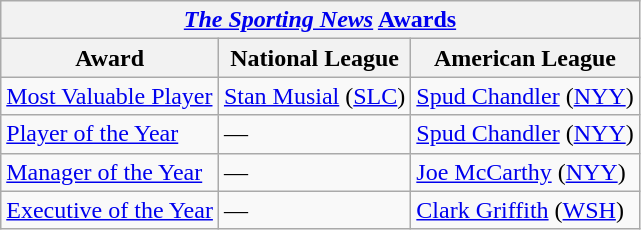<table class="wikitable">
<tr>
<th colspan="3"><em><a href='#'>The Sporting News</a></em> <a href='#'>Awards</a></th>
</tr>
<tr>
<th>Award</th>
<th>National League</th>
<th>American League</th>
</tr>
<tr>
<td><a href='#'>Most Valuable Player</a></td>
<td><a href='#'>Stan Musial</a> (<a href='#'>SLC</a>)</td>
<td><a href='#'>Spud Chandler</a> (<a href='#'>NYY</a>)</td>
</tr>
<tr>
<td><a href='#'>Player of the Year</a></td>
<td>—</td>
<td><a href='#'>Spud Chandler</a> (<a href='#'>NYY</a>)</td>
</tr>
<tr>
<td><a href='#'>Manager of the Year</a></td>
<td>—</td>
<td><a href='#'>Joe McCarthy</a> (<a href='#'>NYY</a>)</td>
</tr>
<tr>
<td><a href='#'>Executive of the Year</a></td>
<td>—</td>
<td><a href='#'>Clark Griffith</a> (<a href='#'>WSH</a>)</td>
</tr>
</table>
